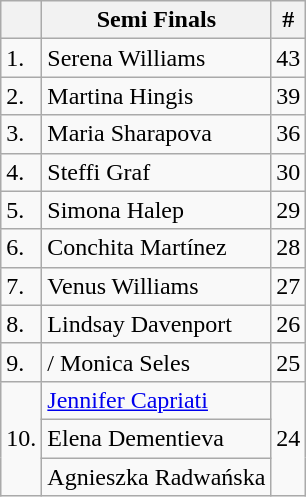<table class="wikitable">
<tr>
<th></th>
<th>Semi Finals</th>
<th>#</th>
</tr>
<tr>
<td>1.</td>
<td> Serena Williams</td>
<td>43</td>
</tr>
<tr>
<td>2.</td>
<td> Martina Hingis</td>
<td>39</td>
</tr>
<tr>
<td>3.</td>
<td> Maria Sharapova</td>
<td>36</td>
</tr>
<tr>
<td>4.</td>
<td> Steffi Graf</td>
<td>30</td>
</tr>
<tr>
<td>5.</td>
<td> Simona Halep</td>
<td>29</td>
</tr>
<tr>
<td>6.</td>
<td> Conchita Martínez</td>
<td>28</td>
</tr>
<tr>
<td>7.</td>
<td> Venus Williams</td>
<td>27</td>
</tr>
<tr>
<td>8.</td>
<td> Lindsay Davenport</td>
<td>26</td>
</tr>
<tr>
<td>9.</td>
<td>/ Monica Seles</td>
<td>25</td>
</tr>
<tr>
<td rowspan=3>10.</td>
<td> <a href='#'>Jennifer Capriati</a></td>
<td rowspan=3>24</td>
</tr>
<tr>
<td> Elena Dementieva</td>
</tr>
<tr>
<td> Agnieszka Radwańska</td>
</tr>
</table>
